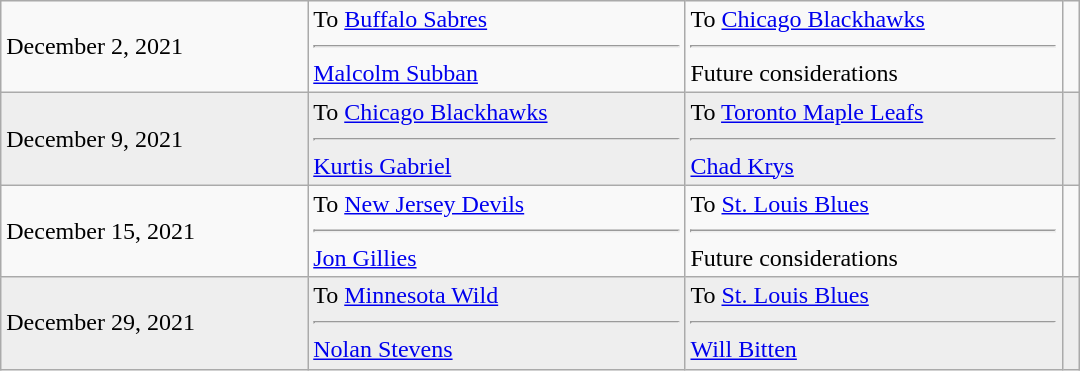<table cellspacing=0 class="wikitable" style="border:1px solid #999999; width:720px;">
<tr>
<td>December 2, 2021</td>
<td valign="top">To <a href='#'>Buffalo Sabres</a><hr><a href='#'>Malcolm Subban</a></td>
<td valign="top">To <a href='#'>Chicago Blackhawks</a><hr><span>Future considerations</span></td>
<td></td>
</tr>
<tr bgcolor="eeeeee">
<td>December 9, 2021</td>
<td valign="top">To <a href='#'>Chicago Blackhawks</a><hr><a href='#'>Kurtis Gabriel</a></td>
<td valign="top">To <a href='#'>Toronto Maple Leafs</a><hr><a href='#'>Chad Krys</a></td>
<td></td>
</tr>
<tr>
<td>December 15, 2021</td>
<td valign="top">To <a href='#'>New Jersey Devils</a><hr><a href='#'>Jon Gillies</a></td>
<td valign="top">To <a href='#'>St. Louis Blues</a><hr><span>Future considerations</span></td>
<td></td>
</tr>
<tr bgcolor="eeeeee">
<td>December 29, 2021</td>
<td valign="top">To <a href='#'>Minnesota Wild</a><hr><a href='#'>Nolan Stevens</a></td>
<td valign="top">To <a href='#'>St. Louis Blues</a><hr><a href='#'>Will Bitten</a></td>
<td></td>
</tr>
</table>
